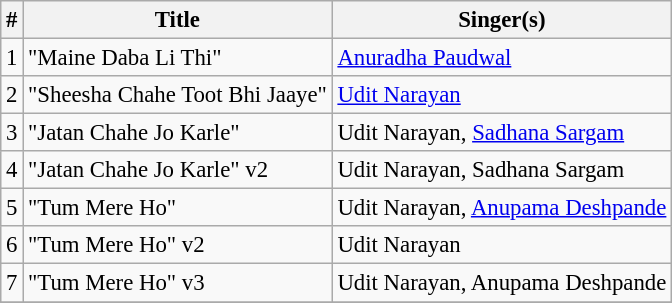<table class="wikitable" style="font-size:95%;">
<tr>
<th>#</th>
<th>Title</th>
<th>Singer(s)</th>
</tr>
<tr>
<td>1</td>
<td>"Maine Daba Li Thi"</td>
<td><a href='#'>Anuradha Paudwal</a></td>
</tr>
<tr>
<td>2</td>
<td>"Sheesha Chahe Toot Bhi Jaaye"</td>
<td><a href='#'>Udit Narayan</a></td>
</tr>
<tr>
<td>3</td>
<td>"Jatan Chahe Jo Karle"</td>
<td>Udit Narayan, <a href='#'>Sadhana Sargam</a></td>
</tr>
<tr>
<td>4</td>
<td>"Jatan Chahe Jo Karle" v2</td>
<td>Udit Narayan, Sadhana Sargam</td>
</tr>
<tr>
<td>5</td>
<td>"Tum Mere Ho"</td>
<td>Udit Narayan, <a href='#'>Anupama Deshpande</a></td>
</tr>
<tr>
<td>6</td>
<td>"Tum Mere Ho" v2</td>
<td>Udit Narayan</td>
</tr>
<tr>
<td>7</td>
<td>"Tum Mere Ho" v3</td>
<td>Udit Narayan, Anupama Deshpande</td>
</tr>
<tr>
</tr>
</table>
